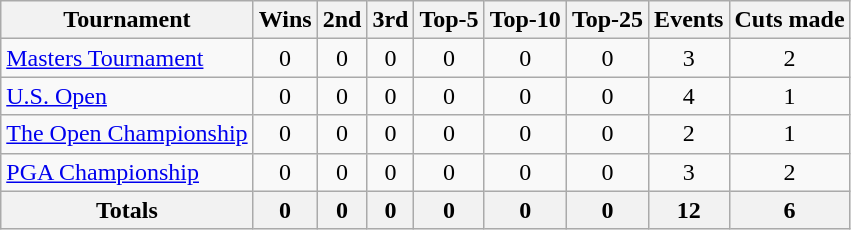<table class=wikitable style=text-align:center>
<tr>
<th>Tournament</th>
<th>Wins</th>
<th>2nd</th>
<th>3rd</th>
<th>Top-5</th>
<th>Top-10</th>
<th>Top-25</th>
<th>Events</th>
<th>Cuts made</th>
</tr>
<tr>
<td align=left><a href='#'>Masters Tournament</a></td>
<td>0</td>
<td>0</td>
<td>0</td>
<td>0</td>
<td>0</td>
<td>0</td>
<td>3</td>
<td>2</td>
</tr>
<tr>
<td align=left><a href='#'>U.S. Open</a></td>
<td>0</td>
<td>0</td>
<td>0</td>
<td>0</td>
<td>0</td>
<td>0</td>
<td>4</td>
<td>1</td>
</tr>
<tr>
<td align=left><a href='#'>The Open Championship</a></td>
<td>0</td>
<td>0</td>
<td>0</td>
<td>0</td>
<td>0</td>
<td>0</td>
<td>2</td>
<td>1</td>
</tr>
<tr>
<td align=left><a href='#'>PGA Championship</a></td>
<td>0</td>
<td>0</td>
<td>0</td>
<td>0</td>
<td>0</td>
<td>0</td>
<td>3</td>
<td>2</td>
</tr>
<tr>
<th>Totals</th>
<th>0</th>
<th>0</th>
<th>0</th>
<th>0</th>
<th>0</th>
<th>0</th>
<th>12</th>
<th>6</th>
</tr>
</table>
